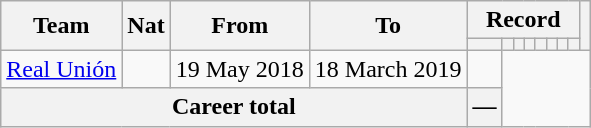<table class="wikitable" style="text-align: center">
<tr>
<th rowspan="2">Team</th>
<th rowspan="2">Nat</th>
<th rowspan="2">From</th>
<th rowspan="2">To</th>
<th colspan="8">Record</th>
<th rowspan=2></th>
</tr>
<tr>
<th></th>
<th></th>
<th></th>
<th></th>
<th></th>
<th></th>
<th></th>
<th></th>
</tr>
<tr>
<td align="left"><a href='#'>Real Unión</a></td>
<td></td>
<td align=left>19 May 2018</td>
<td align=left>18 March 2019<br></td>
<td></td>
</tr>
<tr>
<th colspan=4>Career total<br></th>
<th>—</th>
</tr>
</table>
